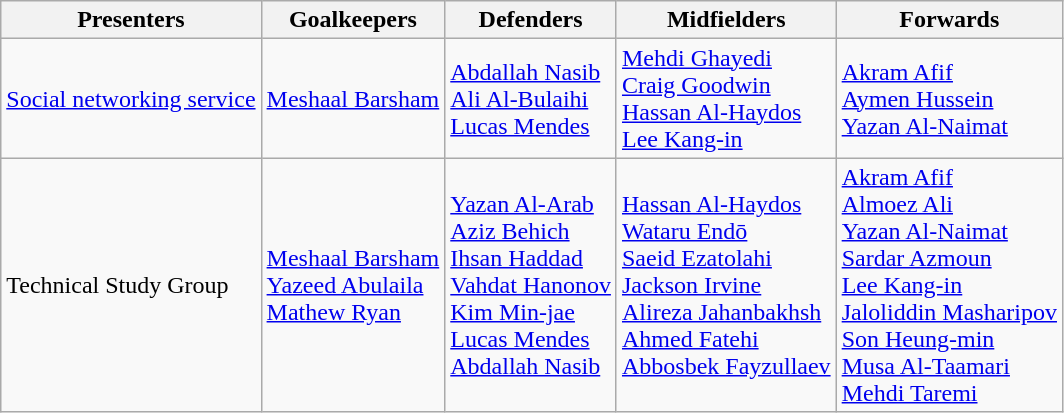<table class="wikitable">
<tr>
<th>Presenters</th>
<th>Goalkeepers</th>
<th>Defenders</th>
<th>Midfielders</th>
<th>Forwards</th>
</tr>
<tr>
<td><a href='#'>Social networking service</a></td>
<td> <a href='#'>Meshaal Barsham</a></td>
<td> <a href='#'>Abdallah Nasib</a><br> <a href='#'>Ali Al-Bulaihi</a><br> <a href='#'>Lucas Mendes</a></td>
<td> <a href='#'>Mehdi Ghayedi</a><br> <a href='#'>Craig Goodwin</a><br> <a href='#'>Hassan Al-Haydos</a><br> <a href='#'>Lee Kang-in</a></td>
<td> <a href='#'>Akram Afif</a><br> <a href='#'>Aymen Hussein</a><br> <a href='#'>Yazan Al-Naimat</a></td>
</tr>
<tr>
<td>Technical Study Group</td>
<td> <a href='#'>Meshaal Barsham</a><br> <a href='#'>Yazeed Abulaila</a><br> <a href='#'>Mathew Ryan</a></td>
<td> <a href='#'>Yazan Al-Arab</a><br> <a href='#'>Aziz Behich</a><br> <a href='#'>Ihsan Haddad</a><br> <a href='#'>Vahdat Hanonov</a><br> <a href='#'>Kim Min-jae</a><br> <a href='#'>Lucas Mendes</a><br> <a href='#'>Abdallah Nasib</a></td>
<td> <a href='#'>Hassan Al-Haydos</a><br> <a href='#'>Wataru Endō</a><br> <a href='#'>Saeid Ezatolahi</a><br> <a href='#'>Jackson Irvine</a><br> <a href='#'>Alireza Jahanbakhsh</a><br> <a href='#'>Ahmed Fatehi</a><br> <a href='#'>Abbosbek Fayzullaev</a></td>
<td> <a href='#'>Akram Afif</a><br> <a href='#'>Almoez Ali</a><br> <a href='#'>Yazan Al-Naimat</a><br> <a href='#'>Sardar Azmoun</a><br> <a href='#'>Lee Kang-in</a><br> <a href='#'>Jaloliddin Masharipov</a><br> <a href='#'>Son Heung-min</a><br> <a href='#'>Musa Al-Taamari</a><br> <a href='#'>Mehdi Taremi</a></td>
</tr>
</table>
